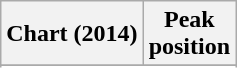<table class="wikitable sortable">
<tr>
<th>Chart (2014)</th>
<th>Peak<br>position</th>
</tr>
<tr>
</tr>
<tr>
</tr>
<tr>
</tr>
</table>
